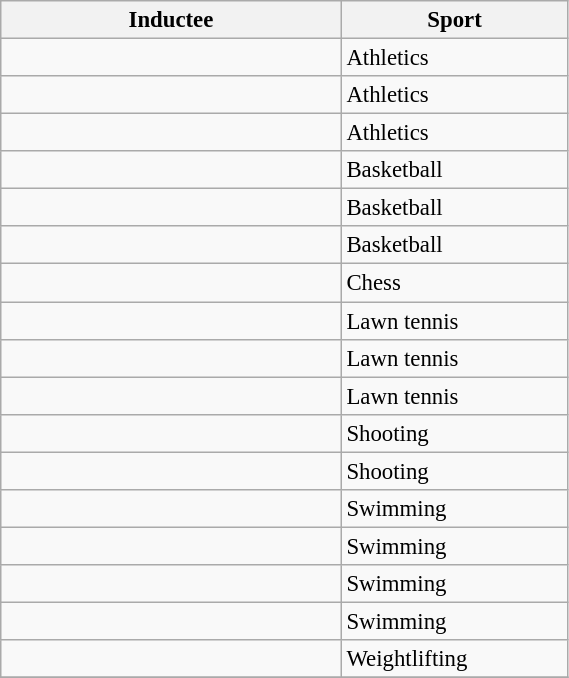<table class="wikitable sortable" style="font-size: 95%" width=30%>
<tr>
<th width=60%>Inductee</th>
<th width=40%>Sport</th>
</tr>
<tr>
<td></td>
<td>Athletics</td>
</tr>
<tr>
<td></td>
<td>Athletics</td>
</tr>
<tr>
<td></td>
<td>Athletics</td>
</tr>
<tr>
<td></td>
<td>Basketball</td>
</tr>
<tr>
<td></td>
<td>Basketball</td>
</tr>
<tr>
<td></td>
<td>Basketball</td>
</tr>
<tr>
<td></td>
<td>Chess</td>
</tr>
<tr>
<td></td>
<td>Lawn tennis</td>
</tr>
<tr>
<td></td>
<td>Lawn tennis</td>
</tr>
<tr>
<td></td>
<td>Lawn tennis</td>
</tr>
<tr>
<td></td>
<td>Shooting</td>
</tr>
<tr>
<td></td>
<td>Shooting</td>
</tr>
<tr>
<td></td>
<td>Swimming</td>
</tr>
<tr>
<td></td>
<td>Swimming</td>
</tr>
<tr>
<td></td>
<td>Swimming</td>
</tr>
<tr>
<td></td>
<td>Swimming</td>
</tr>
<tr>
<td></td>
<td>Weightlifting</td>
</tr>
<tr>
</tr>
</table>
